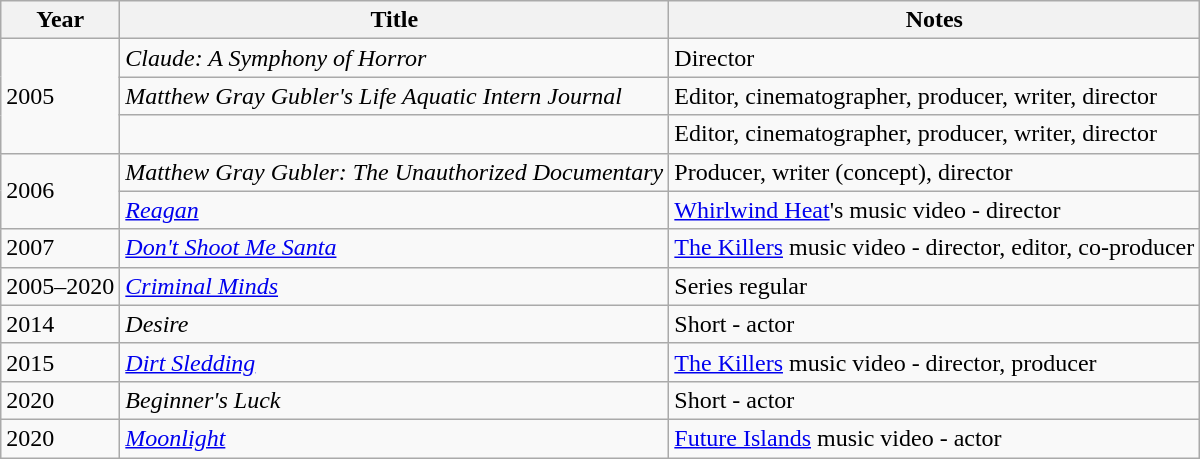<table class="wikitable sortable">
<tr>
<th>Year</th>
<th>Title</th>
<th class="unsortable">Notes</th>
</tr>
<tr>
<td rowspan="3">2005</td>
<td><em>Claude: A Symphony of Horror</em></td>
<td>Director</td>
</tr>
<tr>
<td><em>Matthew Gray Gubler's Life Aquatic Intern Journal</em></td>
<td>Editor, cinematographer, producer, writer, director</td>
</tr>
<tr>
<td><em></em></td>
<td>Editor, cinematographer, producer, writer, director</td>
</tr>
<tr>
<td rowspan="2">2006</td>
<td><em>Matthew Gray Gubler: The Unauthorized Documentary</em></td>
<td>Producer, writer (concept), director</td>
</tr>
<tr>
<td><em><a href='#'>Reagan</a></em></td>
<td><a href='#'>Whirlwind Heat</a>'s music video - director</td>
</tr>
<tr>
<td>2007</td>
<td><em><a href='#'>Don't Shoot Me Santa</a></em></td>
<td><a href='#'>The Killers</a> music video - director, editor, co-producer</td>
</tr>
<tr>
<td>2005–2020</td>
<td><em><a href='#'>Criminal Minds</a></em></td>
<td>Series regular<br></td>
</tr>
<tr>
<td>2014</td>
<td><em>Desire</em></td>
<td>Short - actor</td>
</tr>
<tr>
<td>2015</td>
<td><em><a href='#'>Dirt Sledding</a></em></td>
<td><a href='#'>The Killers</a> music video - director, producer</td>
</tr>
<tr>
<td>2020</td>
<td><em>Beginner's Luck</em></td>
<td>Short - actor</td>
</tr>
<tr>
<td>2020</td>
<td><a href='#'><em>Moonlight</em></a></td>
<td><a href='#'>Future Islands</a> music video - actor</td>
</tr>
</table>
